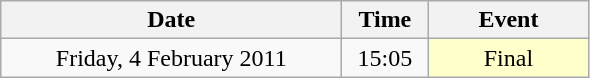<table class = "wikitable" style="text-align:center;">
<tr>
<th width=220>Date</th>
<th width=50>Time</th>
<th width=100>Event</th>
</tr>
<tr>
<td>Friday, 4 February 2011</td>
<td>15:05</td>
<td bgcolor=ffffcc>Final</td>
</tr>
</table>
